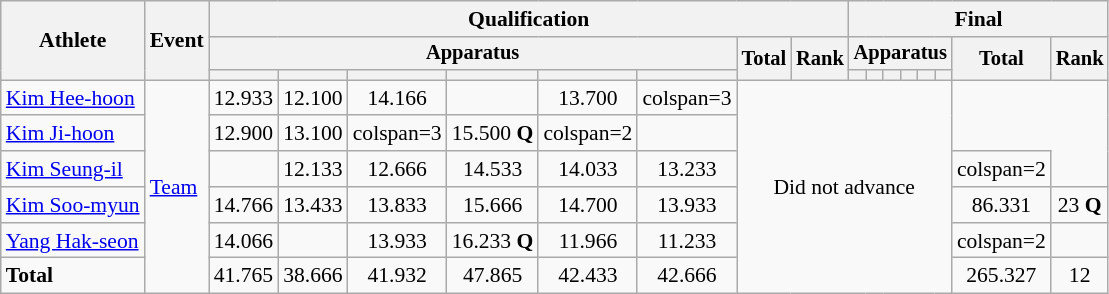<table class="wikitable" style="font-size:90%">
<tr>
<th rowspan=3>Athlete</th>
<th rowspan=3>Event</th>
<th colspan =8>Qualification</th>
<th colspan =8>Final</th>
</tr>
<tr style="font-size:95%">
<th colspan=6>Apparatus</th>
<th rowspan=2>Total</th>
<th rowspan=2>Rank</th>
<th colspan=6>Apparatus</th>
<th rowspan=2>Total</th>
<th rowspan=2>Rank</th>
</tr>
<tr style="font-size:95%">
<th></th>
<th></th>
<th></th>
<th></th>
<th></th>
<th></th>
<th></th>
<th></th>
<th></th>
<th></th>
<th></th>
<th></th>
</tr>
<tr align=center>
<td align=left><a href='#'>Kim Hee-hoon</a></td>
<td align=left rowspan=6><a href='#'>Team</a></td>
<td>12.933</td>
<td>12.100</td>
<td>14.166</td>
<td></td>
<td>13.700</td>
<td>colspan=3 </td>
<td align=center colspan=8 rowspan=6>Did not advance</td>
</tr>
<tr align=center>
<td align=left><a href='#'>Kim Ji-hoon</a></td>
<td>12.900</td>
<td>13.100</td>
<td>colspan=3 </td>
<td>15.500 <strong>Q</strong></td>
<td>colspan=2 </td>
</tr>
<tr align=center>
<td align=left><a href='#'>Kim Seung-il</a></td>
<td></td>
<td>12.133</td>
<td>12.666</td>
<td>14.533</td>
<td>14.033</td>
<td>13.233</td>
<td>colspan=2 </td>
</tr>
<tr align=center>
<td align=left><a href='#'>Kim Soo-myun</a></td>
<td>14.766</td>
<td>13.433</td>
<td>13.833</td>
<td>15.666</td>
<td>14.700</td>
<td>13.933</td>
<td>86.331</td>
<td>23 <strong>Q</strong></td>
</tr>
<tr align=center>
<td align=left><a href='#'>Yang Hak-seon</a></td>
<td>14.066</td>
<td></td>
<td>13.933</td>
<td>16.233 <strong>Q</strong></td>
<td>11.966</td>
<td>11.233</td>
<td>colspan=2 </td>
</tr>
<tr align=center>
<td align=left><strong>Total</strong></td>
<td>41.765</td>
<td>38.666</td>
<td>41.932</td>
<td>47.865</td>
<td>42.433</td>
<td>42.666</td>
<td>265.327</td>
<td>12</td>
</tr>
</table>
